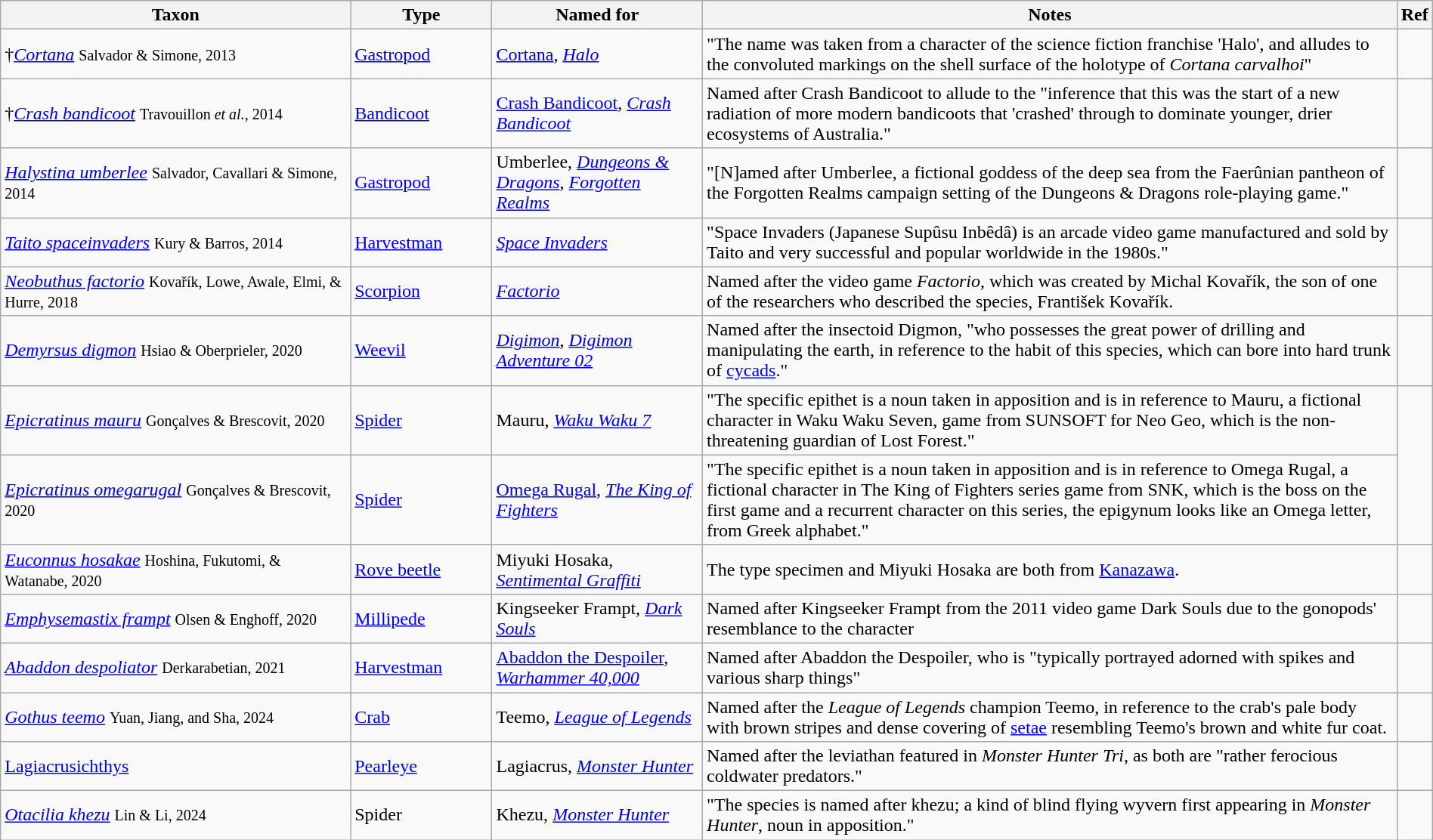<table class="wikitable sortable" width="100%">
<tr>
<th style="width:25%;">Taxon</th>
<th style="width:10%;">Type</th>
<th style="width:15%;">Named for</th>
<th style="width:50%;">Notes</th>
<th class="unsortable">Ref</th>
</tr>
<tr>
<td>†<em><a href='#'>Cortana</a></em> <small>Salvador & Simone, 2013</small></td>
<td><a href='#'>Gastropod</a></td>
<td><a href='#'>Cortana</a>, <em><a href='#'>Halo</a></em></td>
<td>"The name was taken from a character of the science fiction franchise 'Halo', and alludes to the convoluted markings on the shell surface of the holotype of <em>Cortana carvalhoi</em>"</td>
<td></td>
</tr>
<tr>
<td>†<em><a href='#'>Crash bandicoot</a></em> <small>Travouillon <em>et al.</em>, 2014</small></td>
<td><a href='#'>Bandicoot</a></td>
<td><a href='#'>Crash Bandicoot</a>, <em><a href='#'>Crash Bandicoot</a></em></td>
<td>Named after Crash Bandicoot to allude to the "inference that this was the start of a new radiation of more modern bandicoots that 'crashed' through to dominate younger, drier ecosystems of Australia."</td>
<td></td>
</tr>
<tr>
<td><em><a href='#'>Halystina umberlee</a></em> <small>Salvador, Cavallari & Simone, 2014</small></td>
<td><a href='#'>Gastropod</a></td>
<td>Umberlee, <em><a href='#'>Dungeons & Dragons</a></em>, <em><a href='#'>Forgotten Realms</a></em></td>
<td>"[N]amed after Umberlee, a fictional goddess of the deep sea from the Faerûnian pantheon of the Forgotten Realms campaign setting of the Dungeons & Dragons role-playing game."</td>
<td></td>
</tr>
<tr>
<td><em><a href='#'>Taito spaceinvaders</a></em> <small>Kury & Barros, 2014</small></td>
<td><a href='#'>Harvestman</a></td>
<td><em><a href='#'>Space Invaders</a></em></td>
<td>"Space Invaders (Japanese Supûsu Inbêdâ) is an arcade video game manufactured and sold by Taito and very successful and popular worldwide in the 1980s."</td>
<td></td>
</tr>
<tr>
<td><em><a href='#'>Neobuthus factorio</a></em> <small>Kovařík, Lowe, Awale, Elmi, & Hurre, 2018</small></td>
<td><a href='#'>Scorpion</a></td>
<td><em><a href='#'>Factorio</a></em></td>
<td>Named after the video game <em>Factorio</em>, which was created by Michal Kovařík, the son of one of the researchers who described the species, František Kovařík.</td>
<td></td>
</tr>
<tr>
<td><em><a href='#'>Demyrsus digmon</a></em> <small>Hsiao & Oberprieler, 2020</small></td>
<td><a href='#'>Weevil</a></td>
<td><em><a href='#'>Digimon</a></em>, <em><a href='#'>Digimon Adventure 02</a></em></td>
<td>Named after the insectoid Digmon, "who possesses the great power of drilling and manipulating the earth, in reference to the habit of this species, which can bore into hard trunk of <a href='#'>cycads</a>."</td>
<td></td>
</tr>
<tr>
<td><em><a href='#'>Epicratinus mauru</a></em> <small>Gonçalves & Brescovit, 2020</small></td>
<td><a href='#'>Spider</a></td>
<td>Mauru, <em><a href='#'>Waku Waku 7</a></em></td>
<td>"The specific epithet is a noun taken in apposition and is in reference to Mauru, a fictional character in Waku Waku Seven, game from SUNSOFT for Neo Geo, which is the non-threatening guardian of Lost Forest."</td>
<td rowspan="2"></td>
</tr>
<tr>
<td><em><a href='#'>Epicratinus omegarugal</a></em> <small>Gonçalves & Brescovit, 2020</small></td>
<td><a href='#'>Spider</a></td>
<td><a href='#'>Omega Rugal</a>, <em><a href='#'>The King of Fighters</a></em></td>
<td>"The specific epithet is a noun taken in apposition and is in reference to Omega Rugal, a fictional character in The King of Fighters series game from SNK, which is the boss on the first game and a recurrent character on this series, the epigynum looks like an Omega letter, from Greek alphabet."</td>
</tr>
<tr>
<td><em><a href='#'>Euconnus hosakae</a></em> <small>Hoshina, Fukutomi, & Watanabe, 2020</small></td>
<td><a href='#'>Rove beetle</a></td>
<td>Miyuki Hosaka, <em><a href='#'>Sentimental Graffiti</a></em></td>
<td>The type specimen and Miyuki Hosaka are both from <a href='#'>Kanazawa</a>.</td>
<td></td>
</tr>
<tr>
<td><em><a href='#'>Emphysemastix frampt</a></em> <small>Olsen & Enghoff, 2020</small></td>
<td><a href='#'>Millipede</a></td>
<td>Kingseeker Frampt, <em><a href='#'>Dark Souls</a></em></td>
<td>Named after Kingseeker Frampt from the 2011 video game Dark Souls due to the gonopods' resemblance to the character</td>
<td></td>
</tr>
<tr>
<td><em><a href='#'>Abaddon despoliator</a></em> <small>Derkarabetian, 2021</small></td>
<td><a href='#'>Harvestman</a></td>
<td><a href='#'>Abaddon the Despoiler</a>, <em><a href='#'>Warhammer 40,000</a></em></td>
<td>Named after Abaddon the Despoiler, who is "typically portrayed adorned with spikes and various sharp things"</td>
<td></td>
</tr>
<tr>
<td><em><a href='#'>Gothus teemo</a></em> <small>Yuan, Jiang, and Sha, 2024</small></td>
<td><a href='#'>Crab</a></td>
<td>Teemo, <em><a href='#'>League of Legends</a></em></td>
<td>Named after the <em>League of Legends</em> champion Teemo, in reference to the crab's pale body with brown stripes and dense covering of <a href='#'>setae</a> resembling Teemo's brown and white fur coat.</td>
<td></td>
</tr>
<tr>
<td><a href='#'>Lagiacrusichthys</a></td>
<td><a href='#'>Pearleye</a></td>
<td>Lagiacrus, <a href='#'><em>Monster Hunter</em></a></td>
<td>Named after the leviathan featured in <em>Monster Hunter Tri</em>, as both are "rather ferocious coldwater predators."</td>
<td></td>
</tr>
<tr>
<td><em><a href='#'>Otacilia khezu</a></em> <small>Lin & Li, 2024</small></td>
<td>Spider</td>
<td>Khezu, <em><a href='#'>Monster Hunter</a></em></td>
<td>"The species is named after khezu; a kind of blind flying wyvern first appearing in <em>Monster Hunter</em>, noun in apposition."</td>
<td></td>
</tr>
</table>
